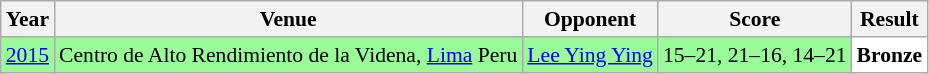<table class="sortable wikitable" style="font-size: 90%;">
<tr>
<th>Year</th>
<th>Venue</th>
<th>Opponent</th>
<th>Score</th>
<th>Result</th>
</tr>
<tr style="background:#98FB98">
<td align="center"><a href='#'>2015</a></td>
<td align="left">Centro de Alto Rendimiento de la Videna, <a href='#'>Lima</a> Peru</td>
<td align="left"> <a href='#'>Lee Ying Ying</a></td>
<td align="left">15–21, 21–16, 14–21</td>
<td style="text-align:left; background:white"> <strong>Bronze</strong></td>
</tr>
</table>
